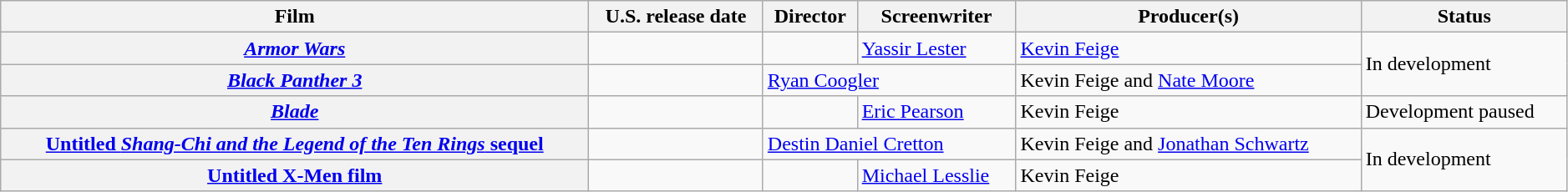<table class="wikitable plainrowheaders defaultcenter col2left" style="width: 99%;">
<tr>
<th scope="col">Film</th>
<th scope="col">U.S. release date</th>
<th scope="col">Director</th>
<th scope="col">Screenwriter</th>
<th scope="col">Producer(s)</th>
<th scope="col">Status</th>
</tr>
<tr>
<th scope="row"><em><a href='#'>Armor Wars</a></em></th>
<td></td>
<td></td>
<td><a href='#'>Yassir Lester</a></td>
<td><a href='#'>Kevin Feige</a></td>
<td rowspan="2">In development</td>
</tr>
<tr>
<th scope="row"><em><a href='#'>Black Panther 3</a></em></th>
<td></td>
<td colspan="2"><a href='#'>Ryan Coogler</a></td>
<td>Kevin Feige and <a href='#'>Nate Moore</a></td>
</tr>
<tr>
<th scope="row"><em><a href='#'>Blade</a></em></th>
<td></td>
<td></td>
<td><a href='#'>Eric Pearson</a></td>
<td>Kevin Feige</td>
<td>Development paused</td>
</tr>
<tr>
<th scope="row"><a href='#'>Untitled <em>Shang-Chi and the Legend of the Ten Rings</em> sequel</a></th>
<td></td>
<td colspan="2"><a href='#'>Destin Daniel Cretton</a></td>
<td>Kevin Feige and <a href='#'>Jonathan Schwartz</a></td>
<td rowspan="2">In development</td>
</tr>
<tr>
<th scope="row"><a href='#'>Untitled X-Men film</a></th>
<td></td>
<td></td>
<td><a href='#'>Michael Lesslie</a></td>
<td> Kevin Feige</td>
</tr>
</table>
